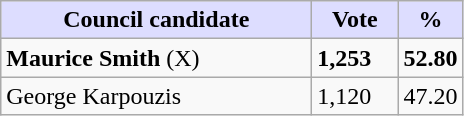<table class="wikitable">
<tr>
<th style="background:#ddf; width:200px;">Council candidate</th>
<th style="background:#ddf; width:50px;">Vote</th>
<th style="background:#ddf; width:30px;">%</th>
</tr>
<tr>
<td><strong>Maurice Smith</strong> (X)</td>
<td><strong>1,253</strong></td>
<td><strong>52.80</strong></td>
</tr>
<tr>
<td>George Karpouzis</td>
<td>1,120</td>
<td>47.20</td>
</tr>
</table>
